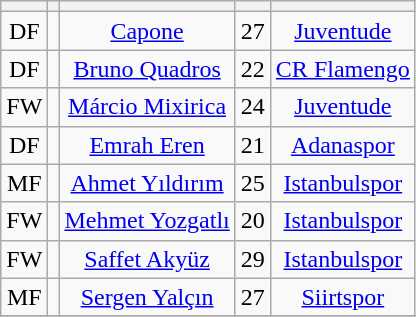<table class="wikitable sortable" style="text-align: center">
<tr>
<th></th>
<th></th>
<th></th>
<th></th>
<th></th>
</tr>
<tr>
<td>DF</td>
<td></td>
<td><a href='#'>Capone</a></td>
<td>27</td>
<td><a href='#'>Juventude</a></td>
</tr>
<tr>
<td>DF</td>
<td></td>
<td><a href='#'>Bruno Quadros</a></td>
<td>22</td>
<td><a href='#'>CR Flamengo</a></td>
</tr>
<tr>
<td>FW</td>
<td></td>
<td><a href='#'>Márcio Mixirica</a></td>
<td>24</td>
<td><a href='#'>Juventude</a></td>
</tr>
<tr>
<td>DF</td>
<td></td>
<td><a href='#'>Emrah Eren</a></td>
<td>21</td>
<td><a href='#'>Adanaspor</a></td>
</tr>
<tr>
<td>MF</td>
<td></td>
<td><a href='#'>Ahmet Yıldırım</a></td>
<td>25</td>
<td><a href='#'>Istanbulspor</a></td>
</tr>
<tr>
<td>FW</td>
<td></td>
<td><a href='#'>Mehmet Yozgatlı</a></td>
<td>20</td>
<td><a href='#'>Istanbulspor</a></td>
</tr>
<tr>
<td>FW</td>
<td></td>
<td><a href='#'>Saffet Akyüz</a></td>
<td>29</td>
<td><a href='#'>Istanbulspor</a></td>
</tr>
<tr>
<td>MF</td>
<td></td>
<td><a href='#'>Sergen Yalçın</a></td>
<td>27</td>
<td><a href='#'>Siirtspor</a></td>
</tr>
<tr>
</tr>
</table>
